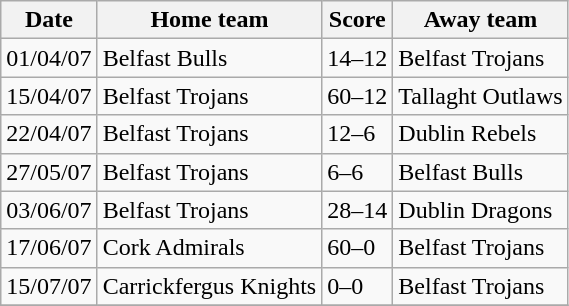<table class="wikitable">
<tr>
<th>Date</th>
<th>Home team</th>
<th>Score</th>
<th>Away team</th>
</tr>
<tr>
<td>01/04/07</td>
<td>Belfast Bulls</td>
<td>14–12</td>
<td>Belfast Trojans</td>
</tr>
<tr>
<td>15/04/07</td>
<td>Belfast Trojans</td>
<td>60–12</td>
<td>Tallaght Outlaws</td>
</tr>
<tr>
<td>22/04/07</td>
<td>Belfast Trojans</td>
<td>12–6</td>
<td>Dublin Rebels</td>
</tr>
<tr>
<td>27/05/07</td>
<td>Belfast Trojans</td>
<td>6–6</td>
<td>Belfast Bulls</td>
</tr>
<tr>
<td>03/06/07</td>
<td>Belfast Trojans</td>
<td>28–14</td>
<td>Dublin Dragons</td>
</tr>
<tr>
<td>17/06/07</td>
<td>Cork Admirals</td>
<td>60–0</td>
<td>Belfast Trojans</td>
</tr>
<tr>
<td>15/07/07</td>
<td>Carrickfergus Knights</td>
<td>0–0</td>
<td>Belfast Trojans</td>
</tr>
<tr>
</tr>
</table>
